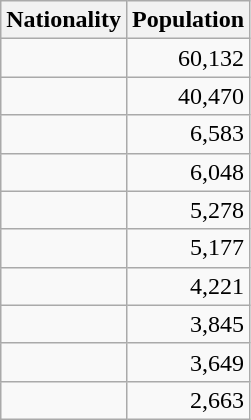<table class="wikitable floatright">
<tr>
<th>Nationality</th>
<th>Population</th>
</tr>
<tr>
<td></td>
<td align = right>60,132</td>
</tr>
<tr>
<td></td>
<td align = right>40,470</td>
</tr>
<tr>
<td></td>
<td align="right">6,583</td>
</tr>
<tr>
<td></td>
<td align = right>6,048</td>
</tr>
<tr>
<td></td>
<td align="right">5,278</td>
</tr>
<tr>
<td></td>
<td align="right">5,177</td>
</tr>
<tr>
<td></td>
<td align="right">4,221</td>
</tr>
<tr>
<td></td>
<td align="right">3,845</td>
</tr>
<tr>
<td></td>
<td align="right">3,649</td>
</tr>
<tr>
<td></td>
<td align="right">2,663</td>
</tr>
</table>
